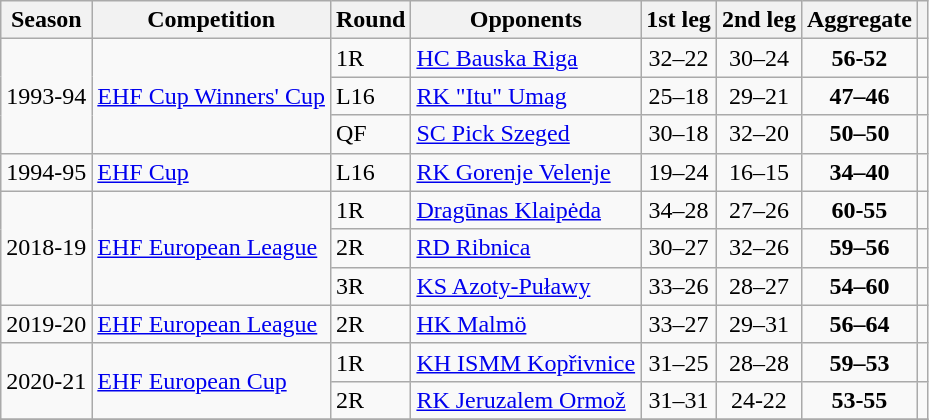<table class="wikitable">
<tr>
<th>Season</th>
<th>Competition</th>
<th>Round</th>
<th>Opponents</th>
<th>1st leg</th>
<th>2nd leg</th>
<th>Aggregate</th>
<th></th>
</tr>
<tr>
<td rowspan="3">1993-94</td>
<td rowspan="3"><a href='#'>EHF Cup Winners' Cup</a></td>
<td>1R</td>
<td> <a href='#'>HC Bauska Riga</a></td>
<td style="text-align:center;">32–22</td>
<td style="text-align:center;">30–24</td>
<td style="text-align:center;"><strong>56-52</strong></td>
<td></td>
</tr>
<tr>
<td>L16</td>
<td> <a href='#'>RK "Itu" Umag</a></td>
<td style="text-align:center;">25–18</td>
<td style="text-align:center;">29–21</td>
<td style="text-align:center;"><strong>47–46</strong></td>
<td></td>
</tr>
<tr>
<td>QF</td>
<td> <a href='#'>SC Pick Szeged</a></td>
<td style="text-align:center;">30–18</td>
<td style="text-align:center;">32–20</td>
<td style="text-align:center;"><strong>50–50</strong></td>
<td></td>
</tr>
<tr>
<td rowspan="1">1994-95</td>
<td rowspan="1"><a href='#'>EHF Cup</a></td>
<td>L16</td>
<td> <a href='#'>RK Gorenje Velenje</a></td>
<td style="text-align:center;">19–24</td>
<td style="text-align:center;">16–15</td>
<td style="text-align:center;"><strong>34–40</strong></td>
<td></td>
</tr>
<tr>
<td rowspan="3">2018-19</td>
<td rowspan="3"><a href='#'>EHF European League</a></td>
<td>1R</td>
<td> <a href='#'>Dragūnas Klaipėda</a></td>
<td style="text-align:center;">34–28</td>
<td style="text-align:center;">27–26</td>
<td style="text-align:center;"><strong>60-55</strong></td>
<td></td>
</tr>
<tr>
<td>2R</td>
<td> <a href='#'>RD Ribnica</a></td>
<td style="text-align:center;">30–27</td>
<td style="text-align:center;">32–26</td>
<td style="text-align:center;"><strong>59–56</strong></td>
<td></td>
</tr>
<tr>
<td>3R</td>
<td> <a href='#'>KS Azoty-Puławy</a></td>
<td style="text-align:center;">33–26</td>
<td style="text-align:center;">28–27</td>
<td style="text-align:center;"><strong>54–60</strong></td>
<td></td>
</tr>
<tr>
<td rowspan="1">2019-20</td>
<td rowspan="1"><a href='#'>EHF European League</a></td>
<td>2R</td>
<td> <a href='#'>HK Malmö</a></td>
<td style="text-align:center;">33–27</td>
<td style="text-align:center;">29–31</td>
<td style="text-align:center;"><strong>56–64</strong></td>
<td></td>
</tr>
<tr>
<td rowspan="2">2020-21</td>
<td rowspan="2"><a href='#'>EHF European Cup</a></td>
<td>1R</td>
<td> <a href='#'>KH ISMM Kopřivnice</a></td>
<td style="text-align:center;">31–25</td>
<td style="text-align:center;">28–28</td>
<td style="text-align:center;"><strong>59–53</strong></td>
<td></td>
</tr>
<tr>
<td>2R</td>
<td> <a href='#'>RK Jeruzalem Ormož</a></td>
<td style="text-align:center;">31–31</td>
<td style="text-align:center;">24-22</td>
<td style="text-align:center;"><strong>53-55</strong></td>
<td></td>
</tr>
<tr>
</tr>
</table>
